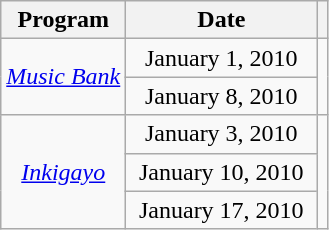<table class="wikitable sortable" style="text-align:center;">
<tr>
<th>Program</th>
<th style="width:120px;">Date</th>
<th class="unsortable"></th>
</tr>
<tr>
<td rowspan="2"><em><a href='#'>Music Bank</a></em></td>
<td>January 1, 2010</td>
<td rowspan="2"></td>
</tr>
<tr>
<td>January 8, 2010</td>
</tr>
<tr>
<td rowspan="3"><em><a href='#'>Inkigayo</a></em></td>
<td>January 3, 2010</td>
<td rowspan="3"></td>
</tr>
<tr>
<td>January 10, 2010</td>
</tr>
<tr>
<td>January 17, 2010</td>
</tr>
</table>
